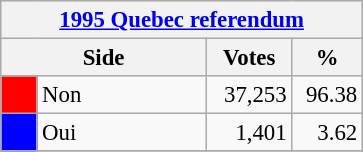<table class="wikitable" style="font-size: 95%; clear:both">
<tr style="background-color:#E9E9E9">
<th colspan=4><a href='#'>1995 Quebec referendum</a></th>
</tr>
<tr style="background-color:#E9E9E9">
<th colspan=2 style="width: 130px">Side</th>
<th style="width: 50px">Votes</th>
<th style="width: 40px">%</th>
</tr>
<tr>
<td bgcolor="red"></td>
<td>Non</td>
<td align="right">37,253</td>
<td align="right">96.38</td>
</tr>
<tr>
<td bgcolor="blue"></td>
<td>Oui</td>
<td align="right">1,401</td>
<td align="right">3.62</td>
</tr>
<tr>
</tr>
</table>
